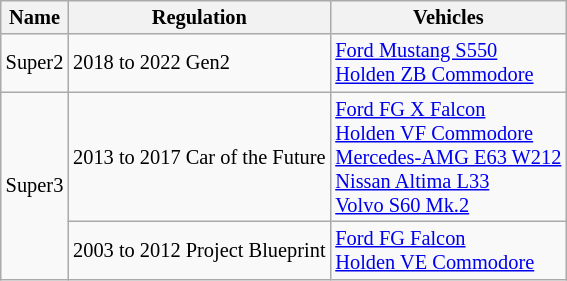<table class="wikitable" style="font-size: 85%;">
<tr>
<th>Name</th>
<th>Regulation</th>
<th>Vehicles</th>
</tr>
<tr>
<td>Super2</td>
<td>2018 to 2022 Gen2</td>
<td><a href='#'>Ford Mustang S550</a><br><a href='#'>Holden ZB Commodore</a></td>
</tr>
<tr>
<td rowspan="2">Super3</td>
<td>2013 to 2017 Car of the Future</td>
<td><a href='#'>Ford FG X Falcon</a><br><a href='#'>Holden VF Commodore</a><br><a href='#'>Mercedes-AMG E63 W212</a><br><a href='#'>Nissan Altima L33</a><br><a href='#'>Volvo S60 Mk.2</a></td>
</tr>
<tr>
<td>2003 to 2012 Project Blueprint</td>
<td><a href='#'>Ford FG Falcon</a><br><a href='#'>Holden VE Commodore</a></td>
</tr>
</table>
